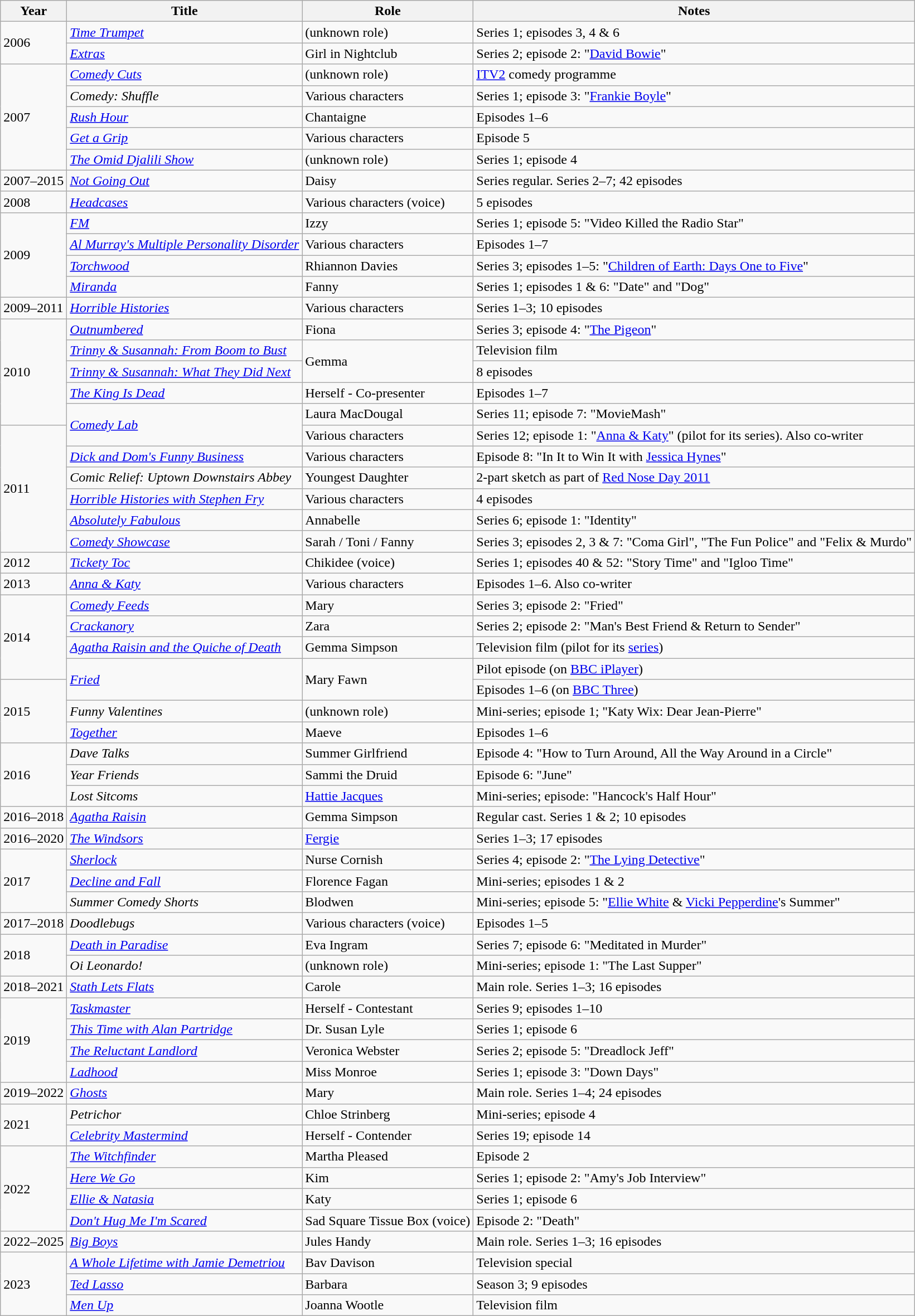<table class="wikitable sortable">
<tr>
<th>Year</th>
<th>Title</th>
<th>Role</th>
<th>Notes</th>
</tr>
<tr>
<td rowspan="2">2006</td>
<td><em><a href='#'>Time Trumpet</a></em></td>
<td>(unknown role)</td>
<td>Series 1; episodes 3, 4 & 6</td>
</tr>
<tr>
<td><em><a href='#'>Extras</a></em></td>
<td>Girl in Nightclub</td>
<td>Series 2; episode 2: "<a href='#'>David Bowie</a>"</td>
</tr>
<tr>
<td rowspan="5">2007</td>
<td><em><a href='#'>Comedy Cuts</a></em></td>
<td>(unknown role)</td>
<td><a href='#'>ITV2</a> comedy programme</td>
</tr>
<tr>
<td><em>Comedy: Shuffle</em></td>
<td>Various characters</td>
<td>Series 1; episode 3: "<a href='#'>Frankie Boyle</a>"</td>
</tr>
<tr>
<td><em><a href='#'>Rush Hour</a></em></td>
<td>Chantaigne</td>
<td>Episodes 1–6</td>
</tr>
<tr>
<td><em><a href='#'>Get a Grip</a></em></td>
<td>Various characters</td>
<td>Episode 5</td>
</tr>
<tr>
<td><em><a href='#'>The Omid Djalili Show</a></em></td>
<td>(unknown role)</td>
<td>Series 1; episode 4</td>
</tr>
<tr>
<td>2007–2015</td>
<td><em><a href='#'>Not Going Out</a></em></td>
<td>Daisy</td>
<td>Series regular. Series 2–7; 42 episodes</td>
</tr>
<tr>
<td>2008</td>
<td><em><a href='#'>Headcases</a></em></td>
<td>Various characters (voice)</td>
<td>5 episodes</td>
</tr>
<tr>
<td rowspan="4">2009</td>
<td><em><a href='#'>FM</a></em></td>
<td>Izzy</td>
<td>Series 1; episode 5: "Video Killed the Radio Star"</td>
</tr>
<tr>
<td><em><a href='#'>Al Murray's Multiple Personality Disorder</a></em></td>
<td>Various characters</td>
<td>Episodes 1–7</td>
</tr>
<tr>
<td><em><a href='#'>Torchwood</a></em></td>
<td>Rhiannon Davies</td>
<td>Series 3; episodes 1–5: "<a href='#'>Children of Earth: Days One to Five</a>"</td>
</tr>
<tr>
<td><em><a href='#'>Miranda</a></em></td>
<td>Fanny</td>
<td>Series 1; episodes 1 & 6: "Date" and "Dog"</td>
</tr>
<tr>
<td>2009–2011</td>
<td><em><a href='#'>Horrible Histories</a></em></td>
<td>Various characters</td>
<td>Series 1–3; 10 episodes</td>
</tr>
<tr>
<td rowspan="5">2010</td>
<td><em><a href='#'>Outnumbered</a></em></td>
<td>Fiona</td>
<td>Series 3; episode 4: "<a href='#'>The Pigeon</a>"</td>
</tr>
<tr>
<td><em><a href='#'>Trinny & Susannah: From Boom to Bust</a></em></td>
<td rowspan="2">Gemma</td>
<td>Television film</td>
</tr>
<tr>
<td><em><a href='#'>Trinny & Susannah: What They Did Next</a></em></td>
<td>8 episodes</td>
</tr>
<tr>
<td><em><a href='#'>The King Is Dead</a></em></td>
<td>Herself - Co-presenter</td>
<td>Episodes 1–7</td>
</tr>
<tr>
<td rowspan="2"><em><a href='#'>Comedy Lab</a></em></td>
<td>Laura MacDougal</td>
<td>Series 11; episode 7: "MovieMash"</td>
</tr>
<tr>
<td rowspan="6">2011</td>
<td>Various characters</td>
<td>Series 12; episode 1: "<a href='#'>Anna & Katy</a>" (pilot for its series). Also co-writer</td>
</tr>
<tr>
<td><em><a href='#'>Dick and Dom's Funny Business</a></em></td>
<td>Various characters</td>
<td>Episode 8: "In It to Win It with <a href='#'>Jessica Hynes</a>"</td>
</tr>
<tr>
<td><em>Comic Relief: Uptown Downstairs Abbey</em></td>
<td>Youngest Daughter</td>
<td>2-part sketch as part of <a href='#'>Red Nose Day 2011</a></td>
</tr>
<tr>
<td><em><a href='#'>Horrible Histories with Stephen Fry</a></em></td>
<td>Various characters</td>
<td>4 episodes</td>
</tr>
<tr>
<td><em><a href='#'>Absolutely Fabulous</a></em></td>
<td>Annabelle</td>
<td>Series 6; episode 1: "Identity"</td>
</tr>
<tr>
<td><em><a href='#'>Comedy Showcase</a></em></td>
<td>Sarah / Toni / Fanny</td>
<td>Series 3; episodes 2, 3 & 7: "Coma Girl", "The Fun Police" and "Felix & Murdo"</td>
</tr>
<tr>
<td>2012</td>
<td><em><a href='#'>Tickety Toc</a></em></td>
<td>Chikidee (voice)</td>
<td>Series 1; episodes 40 & 52: "Story Time" and "Igloo Time"</td>
</tr>
<tr>
<td>2013</td>
<td><em><a href='#'>Anna & Katy</a></em></td>
<td>Various characters</td>
<td>Episodes 1–6. Also co-writer</td>
</tr>
<tr>
<td rowspan="4">2014</td>
<td><em><a href='#'>Comedy Feeds</a></em></td>
<td>Mary</td>
<td>Series 3; episode 2: "Fried"</td>
</tr>
<tr>
<td><em><a href='#'>Crackanory</a></em></td>
<td>Zara</td>
<td>Series 2; episode 2: "Man's Best Friend & Return to Sender"</td>
</tr>
<tr>
<td><em><a href='#'>Agatha Raisin and the Quiche of Death</a></em></td>
<td>Gemma Simpson</td>
<td>Television film (pilot for its <a href='#'>series</a>)</td>
</tr>
<tr>
<td rowspan="2"><em><a href='#'>Fried</a></em></td>
<td rowspan="2">Mary Fawn</td>
<td>Pilot episode (on <a href='#'>BBC iPlayer</a>)</td>
</tr>
<tr>
<td rowspan="3">2015</td>
<td>Episodes 1–6 (on <a href='#'>BBC Three</a>)</td>
</tr>
<tr>
<td><em>Funny Valentines</em></td>
<td>(unknown role)</td>
<td>Mini-series; episode 1; "Katy Wix: Dear Jean-Pierre"</td>
</tr>
<tr>
<td><em><a href='#'>Together</a></em></td>
<td>Maeve</td>
<td>Episodes 1–6</td>
</tr>
<tr>
<td rowspan="3">2016</td>
<td><em>Dave Talks</em></td>
<td>Summer Girlfriend</td>
<td>Episode 4: "How to Turn Around, All the Way Around in a Circle"</td>
</tr>
<tr>
<td><em>Year Friends</em></td>
<td>Sammi the Druid</td>
<td>Episode 6: "June"</td>
</tr>
<tr>
<td><em>Lost Sitcoms</em></td>
<td><a href='#'>Hattie Jacques</a></td>
<td>Mini-series; episode: "Hancock's Half Hour"</td>
</tr>
<tr>
<td>2016–2018</td>
<td><em><a href='#'>Agatha Raisin</a></em></td>
<td>Gemma Simpson</td>
<td>Regular cast. Series 1 & 2; 10 episodes</td>
</tr>
<tr>
<td>2016–2020</td>
<td><em><a href='#'>The Windsors</a></em></td>
<td><a href='#'>Fergie</a></td>
<td>Series 1–3; 17 episodes</td>
</tr>
<tr>
<td rowspan="3">2017</td>
<td><em><a href='#'>Sherlock</a></em></td>
<td>Nurse Cornish</td>
<td>Series 4; episode 2: "<a href='#'>The Lying Detective</a>"</td>
</tr>
<tr>
<td><em><a href='#'>Decline and Fall</a></em></td>
<td>Florence Fagan</td>
<td>Mini-series; episodes 1 & 2</td>
</tr>
<tr>
<td><em>Summer Comedy Shorts</em></td>
<td>Blodwen</td>
<td>Mini-series; episode 5: "<a href='#'>Ellie White</a> & <a href='#'>Vicki Pepperdine</a>'s Summer"</td>
</tr>
<tr>
<td>2017–2018</td>
<td><em>Doodlebugs</em></td>
<td>Various characters (voice)</td>
<td>Episodes 1–5</td>
</tr>
<tr>
<td rowspan="2">2018</td>
<td><em><a href='#'>Death in Paradise</a></em></td>
<td>Eva Ingram</td>
<td>Series 7; episode 6: "Meditated in Murder"</td>
</tr>
<tr>
<td><em>Oi Leonardo!</em></td>
<td>(unknown role)</td>
<td>Mini-series; episode 1: "The Last Supper"</td>
</tr>
<tr>
<td>2018–2021</td>
<td><em><a href='#'>Stath Lets Flats</a></em></td>
<td>Carole</td>
<td>Main role. Series 1–3; 16 episodes</td>
</tr>
<tr>
<td rowspan="4">2019</td>
<td><em><a href='#'>Taskmaster</a></em></td>
<td>Herself - Contestant</td>
<td>Series 9; episodes 1–10</td>
</tr>
<tr>
<td><em><a href='#'>This Time with Alan Partridge</a></em></td>
<td>Dr. Susan Lyle</td>
<td>Series 1; episode 6</td>
</tr>
<tr>
<td><em><a href='#'>The Reluctant Landlord</a></em></td>
<td>Veronica Webster</td>
<td>Series 2; episode 5: "Dreadlock Jeff"</td>
</tr>
<tr>
<td><em><a href='#'>Ladhood</a></em></td>
<td>Miss Monroe</td>
<td>Series 1; episode 3: "Down Days"</td>
</tr>
<tr>
<td>2019–2022</td>
<td><em><a href='#'>Ghosts</a></em></td>
<td>Mary</td>
<td>Main role. Series 1–4; 24 episodes</td>
</tr>
<tr>
<td rowspan="2">2021</td>
<td><em>Petrichor</em></td>
<td>Chloe Strinberg</td>
<td>Mini-series; episode 4</td>
</tr>
<tr>
<td><em><a href='#'>Celebrity Mastermind</a></em></td>
<td>Herself - Contender</td>
<td>Series 19; episode 14</td>
</tr>
<tr>
<td rowspan="4">2022</td>
<td><em><a href='#'>The Witchfinder</a></em></td>
<td>Martha Pleased</td>
<td>Episode 2</td>
</tr>
<tr>
<td><em><a href='#'>Here We Go</a></em></td>
<td>Kim</td>
<td>Series 1; episode 2: "Amy's Job Interview"</td>
</tr>
<tr>
<td><em><a href='#'>Ellie & Natasia</a></em></td>
<td>Katy</td>
<td>Series 1; episode 6</td>
</tr>
<tr>
<td><em><a href='#'>Don't Hug Me I'm Scared</a></em></td>
<td>Sad Square Tissue Box (voice)</td>
<td>Episode 2: "Death"</td>
</tr>
<tr>
<td>2022–2025</td>
<td><em><a href='#'>Big Boys</a></em></td>
<td>Jules Handy</td>
<td>Main role. Series 1–3; 16 episodes</td>
</tr>
<tr>
<td rowspan="3">2023</td>
<td><em><a href='#'>A Whole Lifetime with Jamie Demetriou</a></em></td>
<td>Bav Davison</td>
<td>Television special</td>
</tr>
<tr>
<td><em><a href='#'>Ted Lasso</a></em></td>
<td>Barbara</td>
<td>Season 3; 9 episodes</td>
</tr>
<tr>
<td><em><a href='#'>Men Up</a></em></td>
<td>Joanna Wootle</td>
<td>Television film</td>
</tr>
</table>
